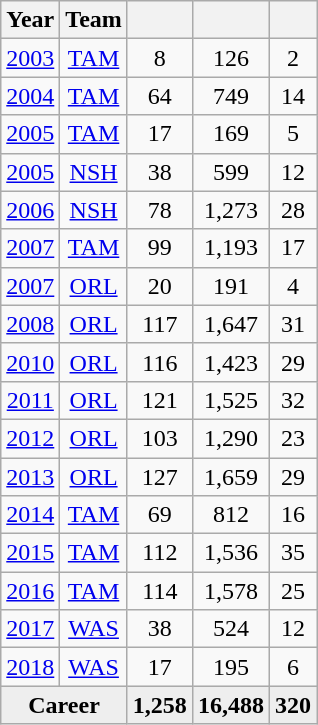<table class="wikitable sortable" style="text-align:center">
<tr>
<th bgcolor="#DDDDFF" scope="col">Year</th>
<th bgcolor="#DDDDFF" scope="col">Team</th>
<th bgcolor="#DDDDFF" scope="col"></th>
<th bgcolor="#DDDDFF" scope="col"></th>
<th bgcolor="#DDDDFF" scope="col"></th>
</tr>
<tr align="center">
<td><a href='#'>2003</a></td>
<td><a href='#'>TAM</a></td>
<td>8</td>
<td>126</td>
<td>2</td>
</tr>
<tr align="center">
<td><a href='#'>2004</a></td>
<td><a href='#'>TAM</a></td>
<td>64</td>
<td>749</td>
<td>14</td>
</tr>
<tr align="center">
<td><a href='#'>2005</a></td>
<td><a href='#'>TAM</a></td>
<td>17</td>
<td>169</td>
<td>5</td>
</tr>
<tr align="center">
<td><a href='#'>2005</a></td>
<td><a href='#'>NSH</a></td>
<td>38</td>
<td>599</td>
<td>12</td>
</tr>
<tr align="center">
<td><a href='#'>2006</a></td>
<td><a href='#'>NSH</a></td>
<td>78</td>
<td>1,273</td>
<td>28</td>
</tr>
<tr align="center">
<td><a href='#'>2007</a></td>
<td><a href='#'>TAM</a></td>
<td>99</td>
<td>1,193</td>
<td>17</td>
</tr>
<tr align="center">
<td><a href='#'>2007</a></td>
<td><a href='#'>ORL</a></td>
<td>20</td>
<td>191</td>
<td>4</td>
</tr>
<tr align="center">
<td><a href='#'>2008</a></td>
<td><a href='#'>ORL</a></td>
<td>117</td>
<td>1,647</td>
<td>31</td>
</tr>
<tr align="center">
<td><a href='#'>2010</a></td>
<td><a href='#'>ORL</a></td>
<td>116</td>
<td>1,423</td>
<td>29</td>
</tr>
<tr align="center">
<td><a href='#'>2011</a></td>
<td><a href='#'>ORL</a></td>
<td>121</td>
<td>1,525</td>
<td>32</td>
</tr>
<tr align="center">
<td><a href='#'>2012</a></td>
<td><a href='#'>ORL</a></td>
<td>103</td>
<td>1,290</td>
<td>23</td>
</tr>
<tr align="center">
<td><a href='#'>2013</a></td>
<td><a href='#'>ORL</a></td>
<td>127</td>
<td>1,659</td>
<td>29</td>
</tr>
<tr align="center">
<td><a href='#'>2014</a></td>
<td><a href='#'>TAM</a></td>
<td>69</td>
<td>812</td>
<td>16</td>
</tr>
<tr align="center">
<td><a href='#'>2015</a></td>
<td><a href='#'>TAM</a></td>
<td>112</td>
<td>1,536</td>
<td>35</td>
</tr>
<tr align="center">
<td><a href='#'>2016</a></td>
<td><a href='#'>TAM</a></td>
<td>114</td>
<td>1,578</td>
<td>25</td>
</tr>
<tr align="center">
<td><a href='#'>2017</a></td>
<td><a href='#'>WAS</a></td>
<td>38</td>
<td>524</td>
<td>12</td>
</tr>
<tr align="center">
<td><a href='#'>2018</a></td>
<td><a href='#'>WAS</a></td>
<td>17</td>
<td>195</td>
<td>6</td>
</tr>
<tr class="sortbottom" style="background:#eee;">
<td colspan=2><strong>Career</strong></td>
<td><strong>1,258</strong></td>
<td><strong>16,488</strong></td>
<td><strong>320</strong></td>
</tr>
</table>
